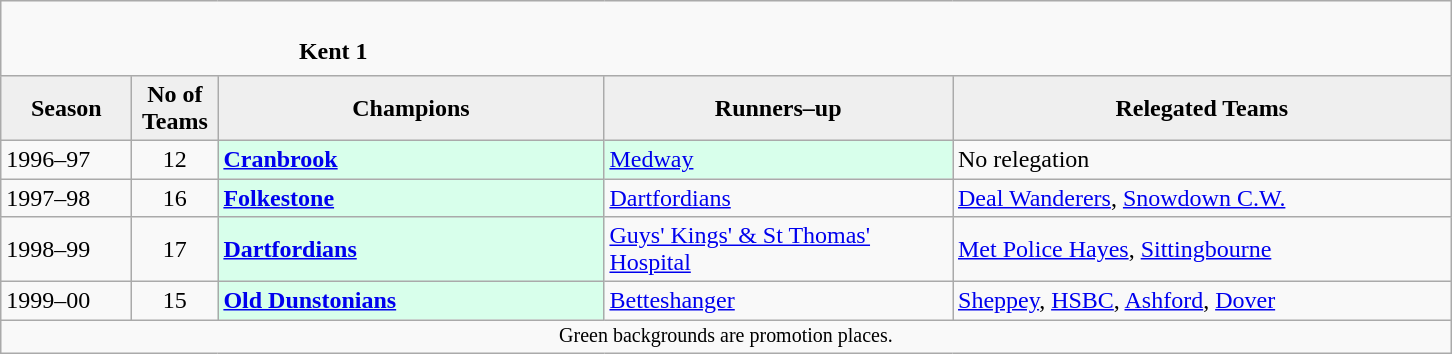<table class="wikitable" style="text-align: left;">
<tr>
<td colspan="11" cellpadding="0" cellspacing="0"><br><table border="0" style="width:100%;" cellpadding="0" cellspacing="0">
<tr>
<td style="width:20%; border:0;"></td>
<td style="border:0;"><strong>Kent 1</strong></td>
<td style="width:20%; border:0;"></td>
</tr>
</table>
</td>
</tr>
<tr>
<th style="background:#efefef; width:80px;">Season</th>
<th style="background:#efefef; width:50px;">No of Teams</th>
<th style="background:#efefef; width:250px;">Champions</th>
<th style="background:#efefef; width:225px;">Runners–up</th>
<th style="background:#efefef; width:325px;">Relegated Teams</th>
</tr>
<tr align=left>
<td>1996–97</td>
<td style="text-align: center;">12</td>
<td style="background:#d8ffeb;"><strong><a href='#'>Cranbrook</a></strong></td>
<td style="background:#d8ffeb;"><a href='#'>Medway</a></td>
<td>No relegation</td>
</tr>
<tr>
<td>1997–98</td>
<td style="text-align: center;">16</td>
<td style="background:#d8ffeb;"><strong><a href='#'>Folkestone</a></strong></td>
<td><a href='#'>Dartfordians</a></td>
<td><a href='#'>Deal Wanderers</a>, <a href='#'>Snowdown C.W.</a></td>
</tr>
<tr>
<td>1998–99</td>
<td style="text-align: center;">17</td>
<td style="background:#d8ffeb;"><strong><a href='#'>Dartfordians</a></strong></td>
<td><a href='#'>Guys' Kings' & St Thomas' Hospital</a></td>
<td><a href='#'>Met Police Hayes</a>, <a href='#'>Sittingbourne</a></td>
</tr>
<tr>
<td>1999–00</td>
<td style="text-align: center;">15</td>
<td style="background:#d8ffeb;"><strong><a href='#'>Old Dunstonians</a></strong></td>
<td><a href='#'>Betteshanger</a></td>
<td><a href='#'>Sheppey</a>, <a href='#'>HSBC</a>, <a href='#'>Ashford</a>, <a href='#'>Dover</a></td>
</tr>
<tr>
<td colspan="15"  style="border:0; font-size:smaller; text-align:center;">Green backgrounds are promotion places.</td>
</tr>
</table>
